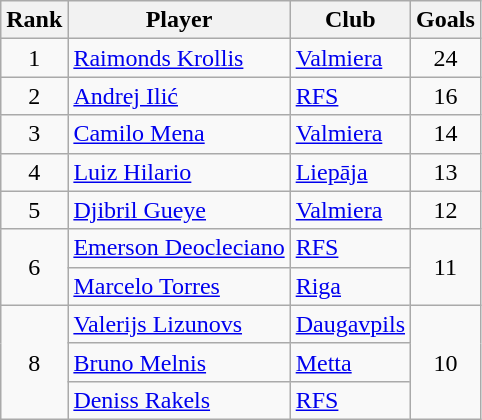<table class="wikitable" style="text-align:center">
<tr>
<th>Rank</th>
<th>Player</th>
<th>Club</th>
<th>Goals</th>
</tr>
<tr>
<td rowspan=>1</td>
<td align="left"> <a href='#'>Raimonds Krollis</a></td>
<td align="left"><a href='#'>Valmiera</a></td>
<td rowspan=>24</td>
</tr>
<tr>
<td rowspan=>2</td>
<td align="left"> <a href='#'>Andrej Ilić</a></td>
<td align="left"><a href='#'>RFS</a></td>
<td rowspan=>16</td>
</tr>
<tr>
<td rowspan=>3</td>
<td align="left"> <a href='#'>Camilo Mena</a></td>
<td align="left"><a href='#'>Valmiera</a></td>
<td rowspan=>14</td>
</tr>
<tr>
<td rowspan=>4</td>
<td align="left"> <a href='#'>Luiz Hilario</a></td>
<td align="left"><a href='#'>Liepāja</a></td>
<td rowspan=>13</td>
</tr>
<tr>
<td rowspan=>5</td>
<td align="left"> <a href='#'>Djibril Gueye</a></td>
<td align="left"><a href='#'>Valmiera</a></td>
<td rowspan=>12</td>
</tr>
<tr>
<td rowspan=2>6</td>
<td align="left"> <a href='#'>Emerson Deocleciano</a></td>
<td align="left"><a href='#'>RFS</a></td>
<td rowspan=2>11</td>
</tr>
<tr>
<td align="left"> <a href='#'>Marcelo Torres</a></td>
<td align="left"><a href='#'>Riga</a></td>
</tr>
<tr>
<td rowspan=3>8</td>
<td align="left"> <a href='#'>Valerijs Lizunovs</a></td>
<td align="left"><a href='#'>Daugavpils</a></td>
<td rowspan=3>10</td>
</tr>
<tr>
<td align="left"> <a href='#'>Bruno Melnis</a></td>
<td align="left"><a href='#'>Metta</a></td>
</tr>
<tr>
<td align="left"> <a href='#'>Deniss Rakels</a></td>
<td align="left"><a href='#'>RFS</a></td>
</tr>
</table>
